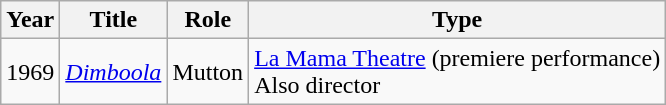<table class="wikitable">
<tr>
<th>Year</th>
<th>Title</th>
<th>Role</th>
<th>Type</th>
</tr>
<tr>
<td>1969</td>
<td><em><a href='#'>Dimboola</a></em></td>
<td>Mutton</td>
<td><a href='#'>La Mama Theatre</a> (premiere performance)<br>Also director</td>
</tr>
</table>
